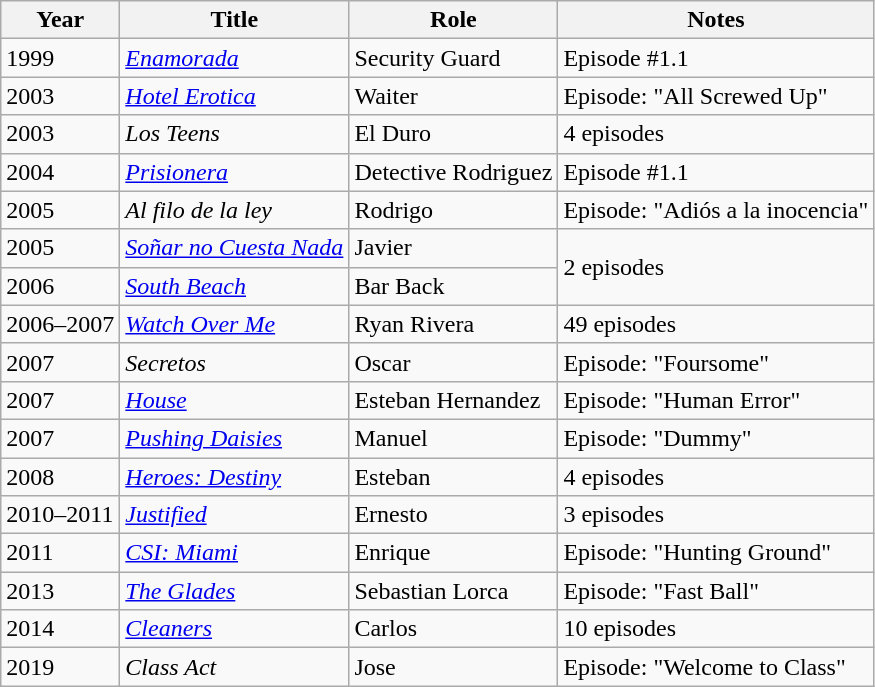<table class="wikitable sortable">
<tr>
<th>Year</th>
<th>Title</th>
<th>Role</th>
<th>Notes</th>
</tr>
<tr>
<td>1999</td>
<td><a href='#'><em>Enamorada</em></a></td>
<td>Security Guard</td>
<td>Episode #1.1</td>
</tr>
<tr>
<td>2003</td>
<td><em><a href='#'>Hotel Erotica</a></em></td>
<td>Waiter</td>
<td>Episode: "All Screwed Up"</td>
</tr>
<tr>
<td>2003</td>
<td><em>Los Teens</em></td>
<td>El Duro</td>
<td>4 episodes</td>
</tr>
<tr>
<td>2004</td>
<td><em><a href='#'>Prisionera</a></em></td>
<td>Detective Rodriguez</td>
<td>Episode #1.1</td>
</tr>
<tr>
<td>2005</td>
<td><em>Al filo de la ley</em></td>
<td>Rodrigo</td>
<td>Episode: "Adiós a la inocencia"</td>
</tr>
<tr>
<td>2005</td>
<td><em><a href='#'>Soñar no Cuesta Nada</a></em></td>
<td>Javier</td>
<td rowspan="2">2 episodes</td>
</tr>
<tr>
<td>2006</td>
<td><a href='#'><em>South Beach</em></a></td>
<td>Bar Back</td>
</tr>
<tr>
<td>2006–2007</td>
<td><em><a href='#'>Watch Over Me</a></em></td>
<td>Ryan Rivera</td>
<td>49 episodes</td>
</tr>
<tr>
<td>2007</td>
<td><em>Secretos</em></td>
<td>Oscar</td>
<td>Episode: "Foursome"</td>
</tr>
<tr>
<td>2007</td>
<td><a href='#'><em>House</em></a></td>
<td>Esteban Hernandez</td>
<td>Episode: "Human Error"</td>
</tr>
<tr>
<td>2007</td>
<td><em><a href='#'>Pushing Daisies</a></em></td>
<td>Manuel</td>
<td>Episode: "Dummy"</td>
</tr>
<tr>
<td>2008</td>
<td><em><a href='#'>Heroes: Destiny</a></em></td>
<td>Esteban</td>
<td>4 episodes</td>
</tr>
<tr>
<td>2010–2011</td>
<td><a href='#'><em>Justified</em></a></td>
<td>Ernesto</td>
<td>3 episodes</td>
</tr>
<tr>
<td>2011</td>
<td><em><a href='#'>CSI: Miami</a></em></td>
<td>Enrique</td>
<td>Episode: "Hunting Ground"</td>
</tr>
<tr>
<td>2013</td>
<td><a href='#'><em>The Glades</em></a></td>
<td>Sebastian Lorca</td>
<td>Episode: "Fast Ball"</td>
</tr>
<tr>
<td>2014</td>
<td><a href='#'><em>Cleaners</em></a></td>
<td>Carlos</td>
<td>10 episodes</td>
</tr>
<tr>
<td>2019</td>
<td><em>Class Act</em></td>
<td>Jose</td>
<td>Episode: "Welcome to Class"</td>
</tr>
</table>
